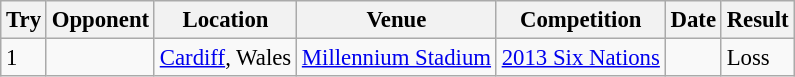<table class="wikitable sortable" style="font-size:95%">
<tr>
<th>Try</th>
<th>Opponent</th>
<th>Location</th>
<th>Venue</th>
<th>Competition</th>
<th>Date</th>
<th>Result</th>
</tr>
<tr>
<td>1</td>
<td></td>
<td><a href='#'>Cardiff</a>, Wales</td>
<td><a href='#'>Millennium Stadium</a></td>
<td><a href='#'>2013 Six Nations</a></td>
<td></td>
<td>Loss</td>
</tr>
</table>
